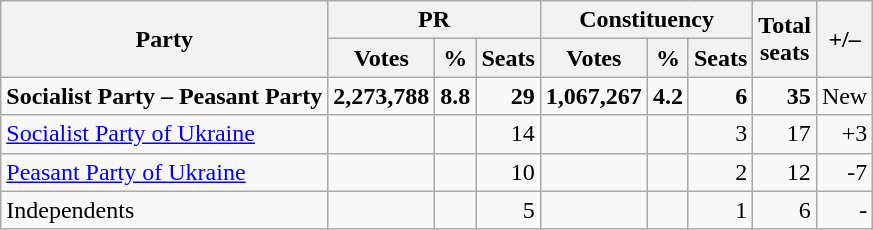<table class="wikitable" style="text-align:right">
<tr>
<th rowspan="2">Party</th>
<th colspan="3">PR</th>
<th colspan="3">Constituency</th>
<th rowspan="2">Total<br>seats</th>
<th rowspan="2">+/–</th>
</tr>
<tr>
<th>Votes</th>
<th>%</th>
<th>Seats</th>
<th>Votes</th>
<th>%</th>
<th>Seats</th>
</tr>
<tr>
<td align="left"><strong>Socialist Party – Peasant Party</strong></td>
<td><strong>2,273,788</strong></td>
<td><strong>8.8</strong></td>
<td><strong>29</strong></td>
<td><strong>1,067,267</strong></td>
<td><strong>4.2</strong></td>
<td><strong>6</strong></td>
<td><strong>35</strong></td>
<td>New</td>
</tr>
<tr>
<td align="left"><a href='#'>Socialist Party of Ukraine</a></td>
<td></td>
<td></td>
<td>14</td>
<td></td>
<td></td>
<td>3</td>
<td>17</td>
<td>+3</td>
</tr>
<tr>
<td align="left"><a href='#'>Peasant Party of Ukraine</a></td>
<td></td>
<td></td>
<td>10</td>
<td></td>
<td></td>
<td>2</td>
<td>12</td>
<td>-7</td>
</tr>
<tr>
<td align="left">Independents</td>
<td></td>
<td></td>
<td>5</td>
<td></td>
<td></td>
<td>1</td>
<td>6</td>
<td>-</td>
</tr>
</table>
